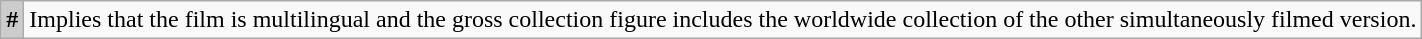<table class="wikitable">
<tr>
<td style="text-align:center; background:#ccc;"><strong>#</strong></td>
<td>Implies that the film is multilingual and the gross collection figure includes the worldwide collection of the other simultaneously filmed version.</td>
</tr>
</table>
